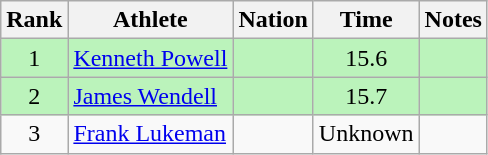<table class="wikitable sortable" style="text-align:center">
<tr>
<th>Rank</th>
<th>Athlete</th>
<th>Nation</th>
<th>Time</th>
<th>Notes</th>
</tr>
<tr bgcolor=bbf3bb>
<td>1</td>
<td align=left><a href='#'>Kenneth Powell</a></td>
<td align=left></td>
<td>15.6</td>
<td></td>
</tr>
<tr bgcolor=bbf3bb>
<td>2</td>
<td align=left><a href='#'>James Wendell</a></td>
<td align=left></td>
<td>15.7</td>
<td></td>
</tr>
<tr>
<td>3</td>
<td align=left><a href='#'>Frank Lukeman</a></td>
<td align=left></td>
<td>Unknown</td>
<td></td>
</tr>
</table>
